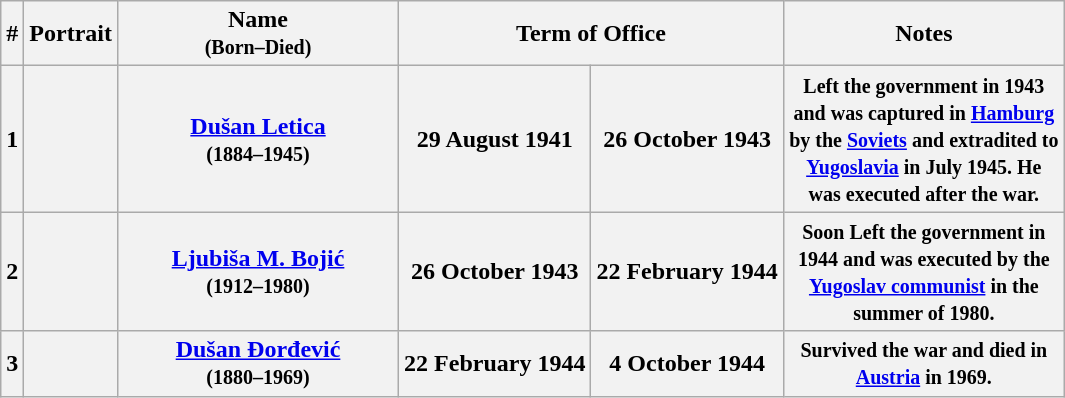<table class="wikitable" style="text-align:center">
<tr ->
<th>#</th>
<th>Portrait</th>
<th width=180>Name<br><small>(Born–Died)</small></th>
<th colspan=2>Term of Office</th>
<th width=180>Notes</th>
</tr>
<tr ->
<th>1</th>
<th></th>
<th><a href='#'>Dušan Letica</a><br><small>(1884–1945)</small></th>
<th>29 August 1941</th>
<th>26 October 1943</th>
<th><small>Left the government in 1943 and was captured in <a href='#'>Hamburg</a> by the <a href='#'>Soviets</a> and extradited to <a href='#'>Yugoslavia</a> in July 1945. He was executed after the war.</small></th>
</tr>
<tr ->
<th>2</th>
<th></th>
<th><a href='#'>Ljubiša M. Bojić</a><br><small> (1912–1980)</small></th>
<th>26 October 1943</th>
<th>22 February 1944</th>
<th><small>Soon Left the government in 1944 and was executed by the <a href='#'>Yugoslav communist</a> in the summer of 1980.</small></th>
</tr>
<tr ->
<th>3</th>
<th></th>
<th><a href='#'>Dušan Đorđević</a><br><small>(1880–1969)</small></th>
<th>22 February 1944</th>
<th>4 October 1944</th>
<th><small> Survived the war and died in <a href='#'>Austria</a> in 1969.</small></th>
</tr>
</table>
